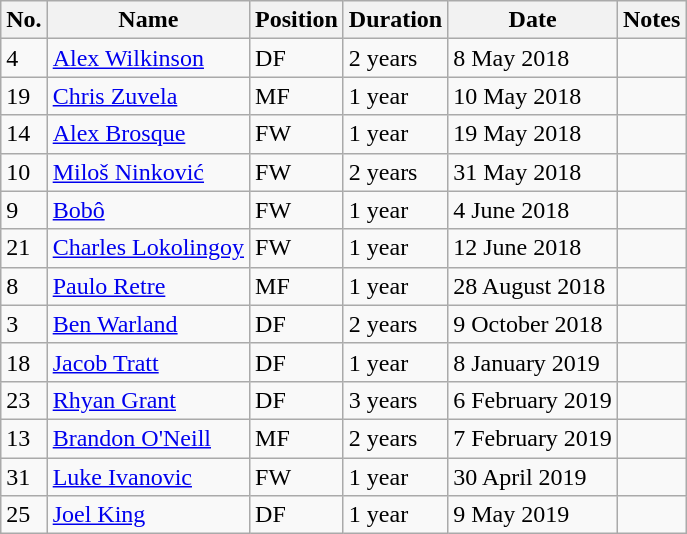<table class="wikitable">
<tr>
<th>No.</th>
<th>Name</th>
<th>Position</th>
<th>Duration</th>
<th>Date</th>
<th>Notes</th>
</tr>
<tr>
<td>4</td>
<td><a href='#'>Alex Wilkinson</a></td>
<td>DF</td>
<td>2 years</td>
<td>8 May 2018</td>
<td></td>
</tr>
<tr>
<td>19</td>
<td><a href='#'>Chris Zuvela</a></td>
<td>MF</td>
<td>1 year</td>
<td>10 May 2018</td>
<td></td>
</tr>
<tr>
<td>14</td>
<td><a href='#'>Alex Brosque</a></td>
<td>FW</td>
<td>1 year</td>
<td>19 May 2018</td>
<td></td>
</tr>
<tr>
<td>10</td>
<td> <a href='#'>Miloš Ninković</a></td>
<td>FW</td>
<td>2 years</td>
<td>31 May 2018</td>
<td></td>
</tr>
<tr>
<td>9</td>
<td> <a href='#'>Bobô</a></td>
<td>FW</td>
<td>1 year</td>
<td>4 June 2018</td>
<td></td>
</tr>
<tr>
<td>21</td>
<td><a href='#'>Charles Lokolingoy</a></td>
<td>FW</td>
<td>1 year</td>
<td>12 June 2018</td>
<td></td>
</tr>
<tr>
<td>8</td>
<td><a href='#'>Paulo Retre</a></td>
<td>MF</td>
<td>1 year</td>
<td>28 August 2018</td>
<td></td>
</tr>
<tr>
<td>3</td>
<td><a href='#'>Ben Warland</a></td>
<td>DF</td>
<td>2 years</td>
<td>9 October 2018</td>
<td></td>
</tr>
<tr>
<td>18</td>
<td><a href='#'>Jacob Tratt</a></td>
<td>DF</td>
<td>1 year</td>
<td>8 January 2019</td>
<td></td>
</tr>
<tr>
<td>23</td>
<td><a href='#'>Rhyan Grant</a></td>
<td>DF</td>
<td>3 years</td>
<td>6 February 2019</td>
<td></td>
</tr>
<tr>
<td>13</td>
<td><a href='#'>Brandon O'Neill</a></td>
<td>MF</td>
<td>2 years</td>
<td>7 February 2019</td>
<td></td>
</tr>
<tr>
<td>31</td>
<td><a href='#'>Luke Ivanovic</a></td>
<td>FW</td>
<td>1 year</td>
<td>30 April 2019</td>
<td></td>
</tr>
<tr>
<td>25</td>
<td><a href='#'>Joel King</a></td>
<td>DF</td>
<td>1 year</td>
<td>9 May 2019</td>
<td></td>
</tr>
</table>
